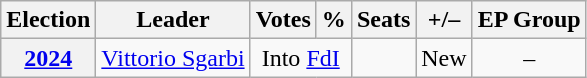<table class="wikitable" style="text-align:center">
<tr>
<th>Election</th>
<th>Leader</th>
<th>Votes</th>
<th>%</th>
<th>Seats</th>
<th>+/–</th>
<th>EP Group</th>
</tr>
<tr>
<th><a href='#'>2024</a></th>
<td><a href='#'>Vittorio Sgarbi</a></td>
<td colspan=2>Into <a href='#'>FdI</a></td>
<td></td>
<td>New</td>
<td>–</td>
</tr>
</table>
